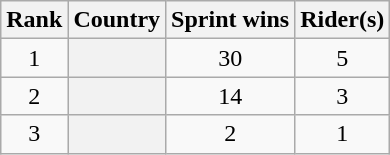<table class="sortable plainrowheaders wikitable">
<tr>
<th scope=col>Rank</th>
<th scope=col>Country</th>
<th scope=col>Sprint wins</th>
<th scope=col>Rider(s)</th>
</tr>
<tr>
<td align="center">1</td>
<th scope=row></th>
<td align=center>30</td>
<td align=center>5</td>
</tr>
<tr>
<td align="center">2</td>
<th scope=row></th>
<td align=center>14</td>
<td align=center>3</td>
</tr>
<tr>
<td align="center">3</td>
<th scope=row></th>
<td align=center>2</td>
<td align=center>1</td>
</tr>
</table>
